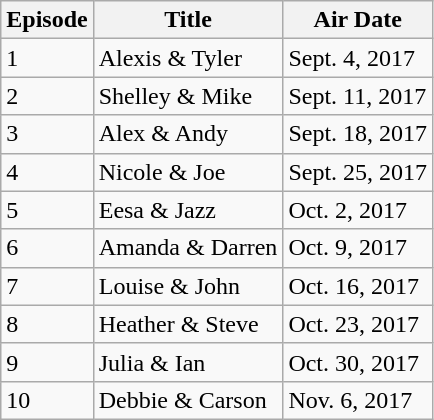<table class="wikitable">
<tr>
<th>Episode</th>
<th>Title</th>
<th>Air Date</th>
</tr>
<tr>
<td>1</td>
<td>Alexis & Tyler</td>
<td>Sept. 4, 2017</td>
</tr>
<tr>
<td>2</td>
<td>Shelley & Mike</td>
<td>Sept. 11, 2017</td>
</tr>
<tr>
<td>3</td>
<td>Alex & Andy</td>
<td>Sept. 18, 2017</td>
</tr>
<tr>
<td>4</td>
<td>Nicole & Joe</td>
<td>Sept. 25, 2017</td>
</tr>
<tr>
<td>5</td>
<td>Eesa & Jazz</td>
<td>Oct. 2, 2017</td>
</tr>
<tr>
<td>6</td>
<td>Amanda & Darren</td>
<td>Oct. 9, 2017</td>
</tr>
<tr>
<td>7</td>
<td>Louise & John</td>
<td>Oct. 16, 2017</td>
</tr>
<tr>
<td>8</td>
<td>Heather & Steve</td>
<td>Oct. 23, 2017</td>
</tr>
<tr>
<td>9</td>
<td>Julia & Ian</td>
<td>Oct. 30, 2017</td>
</tr>
<tr>
<td>10</td>
<td>Debbie & Carson</td>
<td>Nov. 6, 2017</td>
</tr>
</table>
